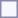<table style="border:1px solid #8888aa; background-color:#f7f8ff; padding:5px; font-size:95%; margin: 0px 12px 12px 0px;">
</table>
